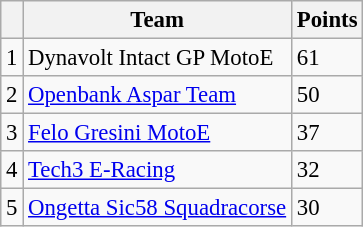<table class="wikitable" style="font-size: 95%;">
<tr>
<th></th>
<th>Team</th>
<th>Points</th>
</tr>
<tr>
<td align=center>1</td>
<td> Dynavolt Intact GP MotoE</td>
<td align=left>61</td>
</tr>
<tr>
<td align=center>2</td>
<td> <a href='#'>Openbank Aspar Team</a></td>
<td align=left>50</td>
</tr>
<tr>
<td align=center>3</td>
<td> <a href='#'>Felo Gresini MotoE</a></td>
<td align=left>37</td>
</tr>
<tr>
<td align=center>4</td>
<td> <a href='#'>Tech3 E-Racing</a></td>
<td align=left>32</td>
</tr>
<tr>
<td align=center>5</td>
<td> <a href='#'>Ongetta Sic58 Squadracorse</a></td>
<td align=left>30</td>
</tr>
</table>
